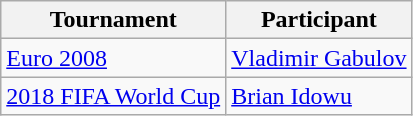<table class="wikitable" style="text-align: left">
<tr style="text-align: center">
<th>Tournament</th>
<th>Participant</th>
</tr>
<tr>
<td align="left">  <a href='#'>Euro 2008</a></td>
<td> <a href='#'>Vladimir Gabulov</a> </td>
</tr>
<tr>
<td align="left"> <a href='#'>2018 FIFA World Cup</a></td>
<td> <a href='#'>Brian Idowu</a></td>
</tr>
</table>
